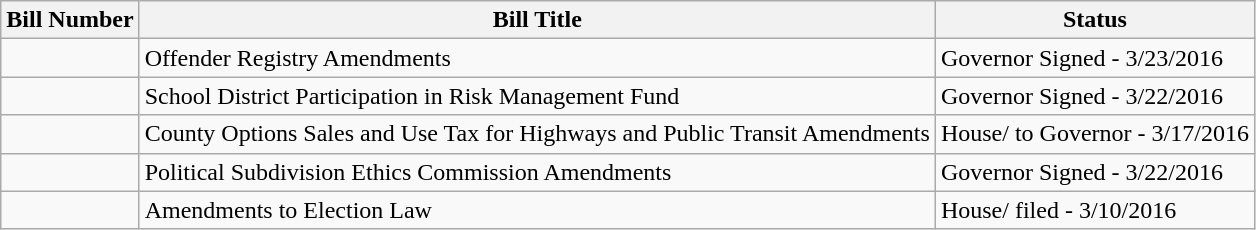<table class="wikitable">
<tr>
<th>Bill Number</th>
<th>Bill Title</th>
<th>Status</th>
</tr>
<tr>
<td></td>
<td>Offender Registry Amendments</td>
<td>Governor Signed - 3/23/2016</td>
</tr>
<tr>
<td></td>
<td>School District Participation in Risk Management Fund</td>
<td>Governor Signed - 3/22/2016</td>
</tr>
<tr>
<td></td>
<td>County Options Sales and Use Tax for Highways and Public Transit Amendments</td>
<td>House/ to Governor - 3/17/2016</td>
</tr>
<tr>
<td></td>
<td>Political Subdivision Ethics Commission Amendments</td>
<td>Governor Signed - 3/22/2016</td>
</tr>
<tr>
<td></td>
<td>Amendments to Election Law</td>
<td>House/ filed - 3/10/2016</td>
</tr>
</table>
